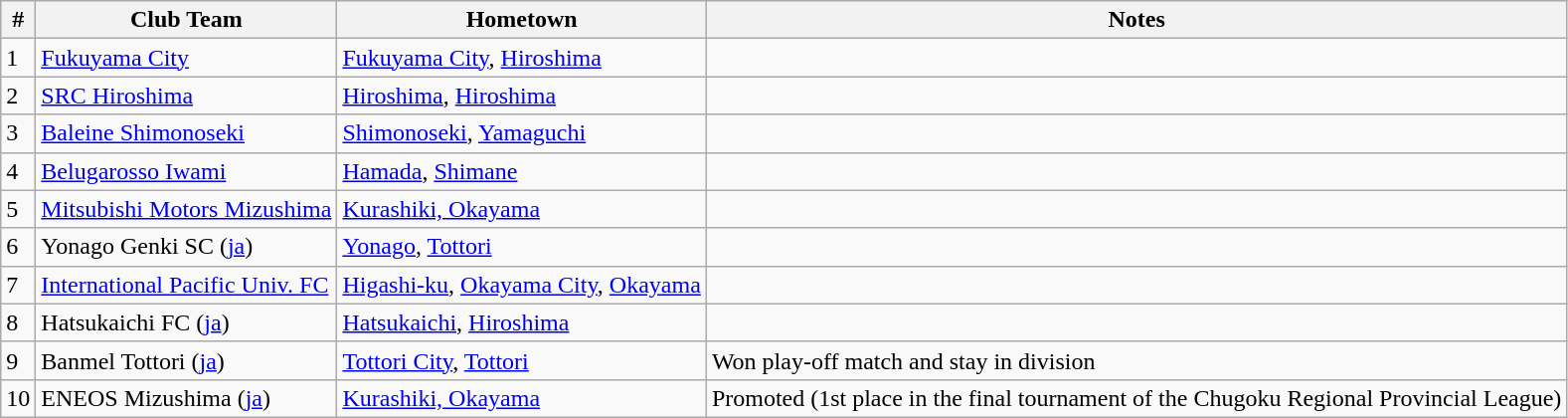<table class="wikitable">
<tr>
<th>#</th>
<th>Club Team</th>
<th>Hometown</th>
<th>Notes</th>
</tr>
<tr>
<td>1</td>
<td><a href='#'>Fukuyama City</a></td>
<td><a href='#'>Fukuyama City</a>, <a href='#'>Hiroshima</a></td>
<td></td>
</tr>
<tr>
<td>2</td>
<td><a href='#'>SRC Hiroshima</a></td>
<td><a href='#'>Hiroshima</a>, <a href='#'>Hiroshima</a></td>
<td></td>
</tr>
<tr>
<td>3</td>
<td><a href='#'>Baleine Shimonoseki</a></td>
<td><a href='#'>Shimonoseki</a>, <a href='#'>Yamaguchi</a></td>
<td></td>
</tr>
<tr>
<td>4</td>
<td><a href='#'>Belugarosso Iwami</a></td>
<td><a href='#'>Hamada</a>, <a href='#'>Shimane</a></td>
<td></td>
</tr>
<tr>
<td>5</td>
<td><a href='#'>Mitsubishi Motors Mizushima</a></td>
<td><a href='#'>Kurashiki, Okayama</a></td>
<td></td>
</tr>
<tr>
<td>6</td>
<td>Yonago Genki SC (<a href='#'>ja</a>)</td>
<td><a href='#'>Yonago</a>, <a href='#'>Tottori</a></td>
<td></td>
</tr>
<tr>
<td>7</td>
<td><a href='#'>International Pacific Univ. FC</a></td>
<td><a href='#'>Higashi-ku</a>, <a href='#'>Okayama City</a>, <a href='#'>Okayama</a></td>
<td></td>
</tr>
<tr>
<td>8</td>
<td>Hatsukaichi FC (<a href='#'>ja</a>)</td>
<td><a href='#'>Hatsukaichi</a>, <a href='#'>Hiroshima</a></td>
<td></td>
</tr>
<tr>
<td>9</td>
<td>Banmel Tottori (<a href='#'>ja</a>)</td>
<td><a href='#'>Tottori City</a>, <a href='#'>Tottori</a></td>
<td>Won play-off match and stay in division</td>
</tr>
<tr>
<td>10</td>
<td>ENEOS Mizushima (<a href='#'>ja</a>)</td>
<td><a href='#'>Kurashiki, Okayama</a></td>
<td>Promoted (1st place in the final tournament of the Chugoku Regional Provincial League)</td>
</tr>
</table>
